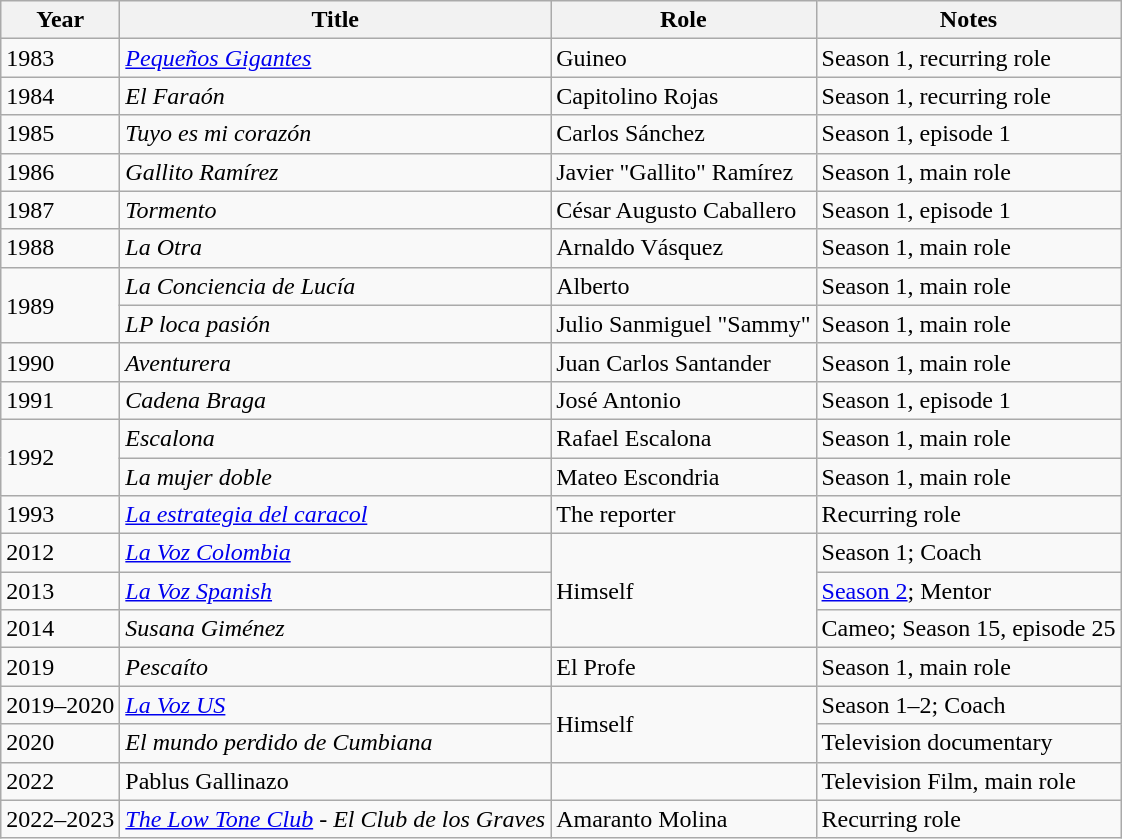<table class="wikitable sortable">
<tr>
<th>Year</th>
<th>Title</th>
<th>Role</th>
<th class="unsortable">Notes</th>
</tr>
<tr>
<td>1983</td>
<td><a href='#'><em>Pequeños Gigantes</em></a></td>
<td>Guineo</td>
<td>Season 1, recurring role</td>
</tr>
<tr>
<td>1984</td>
<td><em>El Faraón</em></td>
<td>Capitolino Rojas</td>
<td>Season 1, recurring role</td>
</tr>
<tr>
<td>1985</td>
<td><em>Tuyo es mi corazón</em></td>
<td>Carlos Sánchez</td>
<td>Season 1, episode 1</td>
</tr>
<tr>
<td>1986</td>
<td><em>Gallito Ramírez</em></td>
<td>Javier "Gallito" Ramírez</td>
<td>Season 1, main role</td>
</tr>
<tr>
<td>1987</td>
<td><em>Tormento</em></td>
<td>César Augusto Caballero</td>
<td>Season 1, episode 1</td>
</tr>
<tr>
<td>1988</td>
<td><em>La Otra</em></td>
<td>Arnaldo Vásquez</td>
<td>Season 1, main role</td>
</tr>
<tr>
<td rowspan="2">1989</td>
<td><em>La Conciencia de Lucía</em></td>
<td>Alberto</td>
<td>Season 1, main role</td>
</tr>
<tr>
<td><em>LP loca pasión</em></td>
<td>Julio Sanmiguel "Sammy"</td>
<td>Season 1, main role</td>
</tr>
<tr>
<td>1990</td>
<td><em>Aventurera</em></td>
<td>Juan Carlos Santander</td>
<td>Season 1, main role</td>
</tr>
<tr>
<td>1991</td>
<td><em>Cadena Braga</em></td>
<td>José Antonio</td>
<td>Season 1, episode 1</td>
</tr>
<tr>
<td rowspan="2">1992</td>
<td><em>Escalona</em></td>
<td>Rafael Escalona</td>
<td>Season 1, main role</td>
</tr>
<tr>
<td><em>La mujer doble</em></td>
<td>Mateo Escondria</td>
<td>Season 1, main role</td>
</tr>
<tr>
<td>1993</td>
<td><em><a href='#'>La estrategia del caracol</a></em></td>
<td>The reporter</td>
<td>Recurring role</td>
</tr>
<tr>
<td>2012</td>
<td><em><a href='#'>La Voz Colombia</a></em></td>
<td rowspan="3">Himself</td>
<td>Season 1; Coach</td>
</tr>
<tr>
<td>2013</td>
<td><a href='#'><em>La Voz Spanish</em></a></td>
<td><a href='#'>Season 2</a>; Mentor</td>
</tr>
<tr>
<td>2014</td>
<td><em>Susana Giménez</em></td>
<td>Cameo; Season 15, episode 25</td>
</tr>
<tr>
<td>2019</td>
<td><em>Pescaíto</em></td>
<td>El Profe</td>
<td>Season 1, main role</td>
</tr>
<tr>
<td>2019–2020</td>
<td><a href='#'><em>La Voz US</em></a></td>
<td rowspan="2">Himself</td>
<td>Season 1–2; Coach</td>
</tr>
<tr>
<td>2020</td>
<td><em>El mundo perdido de Cumbiana</em></td>
<td>Television documentary</td>
</tr>
<tr>
<td>2022</td>
<td>Pablus Gallinazo</td>
<td></td>
<td>Television Film, main role</td>
</tr>
<tr>
<td>2022–2023</td>
<td><em><a href='#'>The Low Tone Club</a> - El Club de los Graves</em></td>
<td>Amaranto Molina</td>
<td>Recurring role</td>
</tr>
</table>
